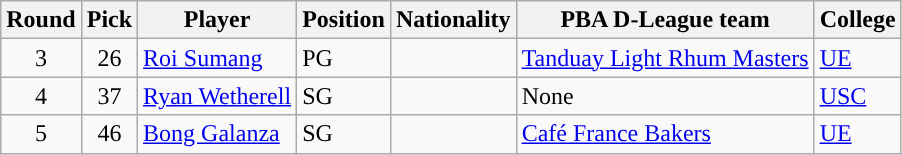<table class="wikitable sortable sortable">
<tr>
<th>Round</th>
<th>Pick</th>
<th>Player</th>
<th>Position</th>
<th>Nationality</th>
<th>PBA D-League team</th>
<th>College</th>
</tr>
<tr>
<td align=center>3</td>
<td align=center>26</td>
<td><a href='#'>Roi Sumang</a></td>
<td>PG</td>
<td></td>
<td><a href='#'>Tanduay Light Rhum Masters</a></td>
<td><a href='#'>UE</a></td>
</tr>
<tr>
<td align=center>4</td>
<td align=center>37</td>
<td><a href='#'>Ryan Wetherell</a></td>
<td>SG</td>
<td></td>
<td>None</td>
<td><a href='#'>USC</a></td>
</tr>
<tr>
<td align=center>5</td>
<td align=center>46</td>
<td><a href='#'>Bong Galanza</a></td>
<td>SG</td>
<td></td>
<td><a href='#'>Café France Bakers</a></td>
<td><a href='#'>UE</a></td>
</tr>
</table>
